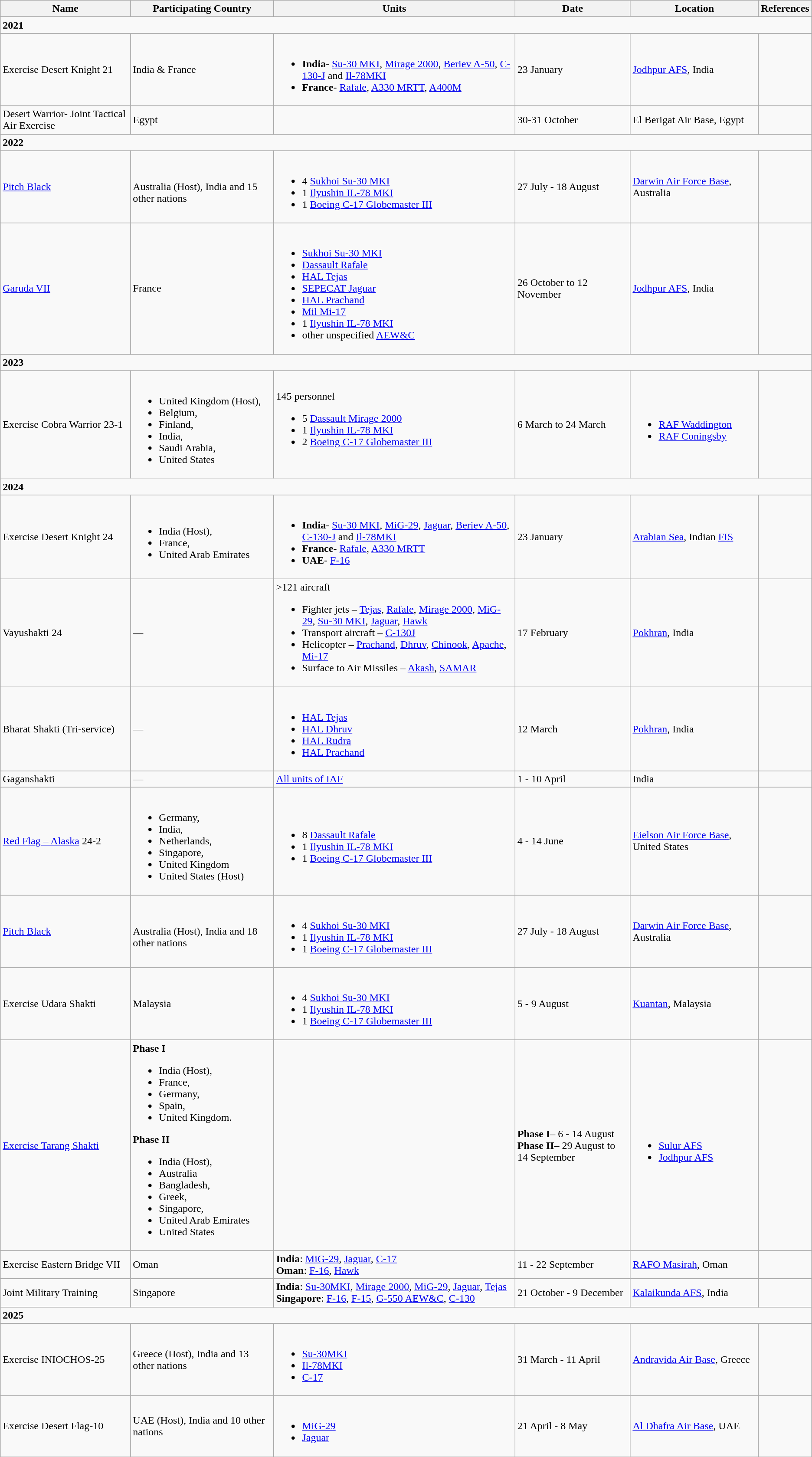<table class="wikitable">
<tr>
<th>Name</th>
<th>Participating Country</th>
<th>Units</th>
<th>Date</th>
<th>Location</th>
<th>References</th>
</tr>
<tr>
<td colspan="6"><strong>2021</strong></td>
</tr>
<tr>
<td>Exercise Desert Knight 21</td>
<td>India & France</td>
<td><br><ul><li><strong>India</strong>- <a href='#'>Su-30 MKI</a>, <a href='#'>Mirage 2000</a>, <a href='#'>Beriev A-50</a>, <a href='#'>C-130-J</a> and <a href='#'>Il-78MKI</a></li><li><strong>France</strong>- <a href='#'>Rafale</a>, <a href='#'>A330 MRTT</a>, <a href='#'>A400M</a></li></ul></td>
<td>23 January</td>
<td><a href='#'>Jodhpur AFS</a>, India</td>
<td></td>
</tr>
<tr>
<td>Desert Warrior- Joint Tactical Air Exercise</td>
<td>Egypt</td>
<td></td>
<td>30-31 October</td>
<td>El Berigat Air Base, Egypt</td>
<td></td>
</tr>
<tr>
<td colspan="6"><strong>2022</strong></td>
</tr>
<tr>
<td><a href='#'>Pitch Black</a></td>
<td><br>Australia (Host), India and 15 other nations</td>
<td><br><ul><li>4 <a href='#'>Sukhoi Su-30 MKI</a></li><li>1 <a href='#'>Ilyushin IL-78 MKI</a></li><li>1 <a href='#'>Boeing C-17 Globemaster III</a></li></ul></td>
<td>27 July - 18 August</td>
<td><a href='#'>Darwin Air Force Base</a>, Australia</td>
<td></td>
</tr>
<tr>
<td><a href='#'>Garuda VII</a></td>
<td>France</td>
<td><br><ul><li><a href='#'>Sukhoi Su-30 MKI</a></li><li><a href='#'>Dassault Rafale</a></li><li><a href='#'>HAL Tejas</a></li><li><a href='#'>SEPECAT Jaguar</a></li><li><a href='#'>HAL Prachand</a></li><li><a href='#'>Mil Mi-17</a></li><li>1 <a href='#'>Ilyushin IL-78 MKI</a></li><li>other unspecified <a href='#'>AEW&C</a></li></ul></td>
<td>26 October to 12 November</td>
<td><a href='#'>Jodhpur AFS</a>, India</td>
<td></td>
</tr>
<tr>
<td colspan="6"><strong>2023</strong></td>
</tr>
<tr>
<td>Exercise Cobra Warrior 23-1</td>
<td><br><ul><li>United Kingdom (Host),</li><li>Belgium,</li><li>Finland,</li><li>India,</li><li>Saudi Arabia,</li><li>United States</li></ul></td>
<td>145 personnel<br><ul><li>5 <a href='#'>Dassault Mirage 2000</a></li><li>1 <a href='#'>Ilyushin IL-78 MKI</a></li><li>2 <a href='#'>Boeing C-17 Globemaster III</a></li></ul></td>
<td>6 March to 24 March</td>
<td><br><ul><li><a href='#'>RAF Waddington</a></li><li><a href='#'>RAF Coningsby</a></li></ul></td>
<td></td>
</tr>
<tr>
<td colspan="6"><strong>2024</strong></td>
</tr>
<tr>
<td>Exercise Desert Knight 24</td>
<td><br><ul><li>India (Host),</li><li>France,</li><li>United Arab Emirates</li></ul></td>
<td><br><ul><li><strong>India</strong>- <a href='#'>Su-30 MKI</a>, <a href='#'>MiG-29</a>, <a href='#'>Jaguar</a>, <a href='#'>Beriev A-50</a>, <a href='#'>C-130-J</a> and <a href='#'>Il-78MKI</a></li><li><strong>France</strong>- <a href='#'>Rafale</a>, <a href='#'>A330 MRTT</a></li><li><strong>UAE</strong>- <a href='#'>F-16</a></li></ul></td>
<td>23 January</td>
<td><a href='#'>Arabian Sea</a>, Indian <a href='#'>FIS</a></td>
<td></td>
</tr>
<tr>
<td>Vayushakti 24</td>
<td>—</td>
<td>>121 aircraft<br><ul><li>Fighter jets – <a href='#'>Tejas</a>, <a href='#'>Rafale</a>, <a href='#'>Mirage 2000</a>, <a href='#'>MiG-29</a>, <a href='#'>Su-30 MKI</a>, <a href='#'>Jaguar</a>, <a href='#'>Hawk</a></li><li>Transport aircraft – <a href='#'>C-130J</a></li><li>Helicopter – <a href='#'>Prachand</a>, <a href='#'>Dhruv</a>, <a href='#'>Chinook</a>, <a href='#'>Apache</a>, <a href='#'>Mi-17</a></li><li>Surface to Air Missiles – <a href='#'>Akash</a>, <a href='#'>SAMAR</a></li></ul></td>
<td>17 February</td>
<td><a href='#'>Pokhran</a>, India</td>
<td></td>
</tr>
<tr>
<td>Bharat Shakti (Tri-service)</td>
<td>—</td>
<td><br><ul><li><a href='#'>HAL Tejas</a></li><li><a href='#'>HAL Dhruv</a></li><li><a href='#'>HAL Rudra</a></li><li><a href='#'>HAL Prachand</a></li></ul></td>
<td>12 March</td>
<td><a href='#'>Pokhran</a>, India</td>
<td></td>
</tr>
<tr>
<td>Gaganshakti</td>
<td>—</td>
<td><a href='#'>All units of IAF</a></td>
<td>1 - 10 April</td>
<td>India</td>
<td></td>
</tr>
<tr>
<td><a href='#'>Red Flag – Alaska</a> 24-2</td>
<td><br><ul><li>Germany,</li><li>India,</li><li>Netherlands,</li><li>Singapore,</li><li>United Kingdom</li><li>United States (Host)</li></ul></td>
<td><br><ul><li>8 <a href='#'>Dassault Rafale</a></li><li>1 <a href='#'>Ilyushin IL-78 MKI</a></li><li>1 <a href='#'>Boeing C-17 Globemaster III</a></li></ul></td>
<td>4 - 14 June</td>
<td><a href='#'>Eielson Air Force Base</a>, United States</td>
<td></td>
</tr>
<tr>
<td><a href='#'>Pitch Black</a></td>
<td><br>Australia (Host), India and 18 other nations</td>
<td><br><ul><li>4 <a href='#'>Sukhoi Su-30 MKI</a></li><li>1 <a href='#'>Ilyushin IL-78 MKI</a></li><li>1 <a href='#'>Boeing C-17 Globemaster III</a></li></ul></td>
<td>27 July - 18 August</td>
<td><a href='#'>Darwin Air Force Base</a>, Australia</td>
<td></td>
</tr>
<tr>
<td>Exercise Udara Shakti</td>
<td>Malaysia</td>
<td><br><ul><li>4 <a href='#'>Sukhoi Su-30 MKI</a></li><li>1 <a href='#'>Ilyushin IL-78 MKI</a></li><li>1 <a href='#'>Boeing C-17 Globemaster III</a></li></ul></td>
<td>5 - 9 August</td>
<td><a href='#'>Kuantan</a>, Malaysia</td>
<td></td>
</tr>
<tr>
<td><a href='#'>Exercise Tarang Shakti</a></td>
<td><strong>Phase I</strong><br><ul><li>India (Host),</li><li>France,</li><li>Germany,</li><li>Spain,</li><li>United Kingdom.</li></ul><strong>Phase II</strong><ul><li>India (Host),</li><li>Australia</li><li>Bangladesh,</li><li>Greek,</li><li>Singapore,</li><li>United Arab Emirates</li><li>United States</li></ul></td>
<td></td>
<td><strong>Phase I</strong>– 6 - 14 August<br><strong>Phase II</strong>– 29 August to 14 September</td>
<td><br><ul><li><a href='#'>Sulur AFS</a></li><li><a href='#'>Jodhpur AFS</a></li></ul></td>
<td></td>
</tr>
<tr>
<td>Exercise Eastern Bridge VII</td>
<td>Oman</td>
<td><strong>India</strong>: <a href='#'>MiG-29</a>, <a href='#'>Jaguar</a>, <a href='#'>C-17</a><br><strong>Oman</strong>: <a href='#'>F-16</a>, <a href='#'>Hawk</a></td>
<td>11 - 22 September</td>
<td><a href='#'>RAFO Masirah</a>, Oman</td>
<td></td>
</tr>
<tr>
<td>Joint Military Training</td>
<td>Singapore</td>
<td><strong>India</strong>: <a href='#'>Su-30MKI</a>, <a href='#'>Mirage 2000</a>, <a href='#'>MiG-29</a>, <a href='#'>Jaguar</a>, <a href='#'>Tejas</a><br><strong>Singapore</strong>: <a href='#'>F-16</a>, <a href='#'>F-15</a>, <a href='#'>G-550 AEW&C</a>, <a href='#'>C-130</a></td>
<td>21 October - 9 December</td>
<td><a href='#'>Kalaikunda AFS</a>, India</td>
<td></td>
</tr>
<tr>
<td colspan="6"><strong>2025</strong></td>
</tr>
<tr>
<td>Exercise INIOCHOS-25</td>
<td>Greece (Host), India and 13 other nations</td>
<td><br><ul><li><a href='#'>Su-30MKI</a></li><li><a href='#'>Il-78MKI</a></li><li><a href='#'>C-17</a></li></ul></td>
<td>31 March - 11 April</td>
<td><a href='#'>Andravida Air Base</a>, Greece</td>
<td></td>
</tr>
<tr>
<td>Exercise Desert Flag-10</td>
<td>UAE (Host), India and 10 other nations</td>
<td><br><ul><li><a href='#'>MiG-29</a></li><li><a href='#'>Jaguar</a></li></ul></td>
<td>21 April - 8 May</td>
<td><a href='#'>Al Dhafra Air Base</a>, UAE</td>
<td></td>
</tr>
</table>
